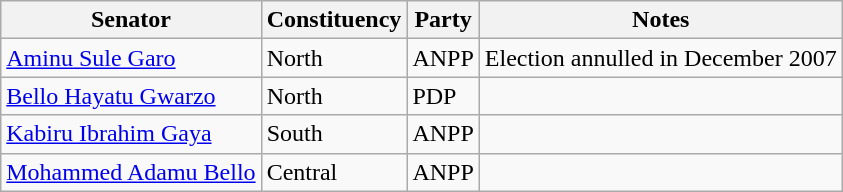<table class="wikitable" border="1">
<tr>
<th>Senator</th>
<th>Constituency</th>
<th>Party</th>
<th>Notes</th>
</tr>
<tr>
<td><a href='#'>Aminu Sule Garo</a></td>
<td>North</td>
<td>ANPP</td>
<td>Election annulled in December 2007</td>
</tr>
<tr>
<td><a href='#'>Bello Hayatu Gwarzo</a></td>
<td>North</td>
<td>PDP</td>
<td></td>
</tr>
<tr>
<td><a href='#'>Kabiru Ibrahim Gaya</a></td>
<td>South</td>
<td>ANPP</td>
<td></td>
</tr>
<tr>
<td><a href='#'>Mohammed Adamu Bello</a></td>
<td>Central</td>
<td>ANPP</td>
<td></td>
</tr>
</table>
